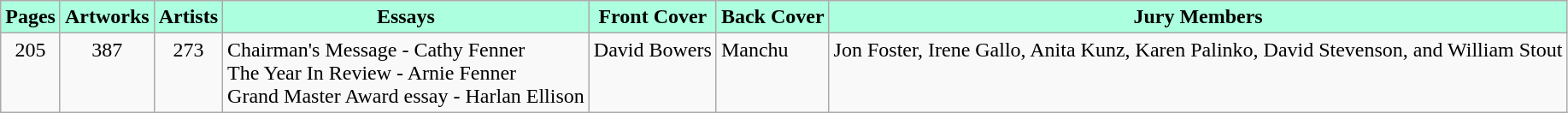<table class="wikitable">
<tr>
<th style="background:#acffdf">Pages</th>
<th style="background:#acffdf">Artworks</th>
<th style="background:#acffdf">Artists</th>
<th style="background:#acffdf">Essays</th>
<th style="background:#acffdf">Front Cover</th>
<th style="background:#acffdf">Back Cover</th>
<th style="background:#acffdf">Jury Members</th>
</tr>
<tr valign="top">
<td align="center">205</td>
<td align="center">387</td>
<td align="center">273</td>
<td>Chairman's Message - Cathy Fenner<br>The Year In Review - Arnie Fenner<br>Grand Master Award essay - Harlan Ellison</td>
<td>David Bowers</td>
<td>Manchu</td>
<td>Jon Foster, Irene Gallo, Anita Kunz, Karen Palinko, David Stevenson, and William Stout</td>
</tr>
</table>
